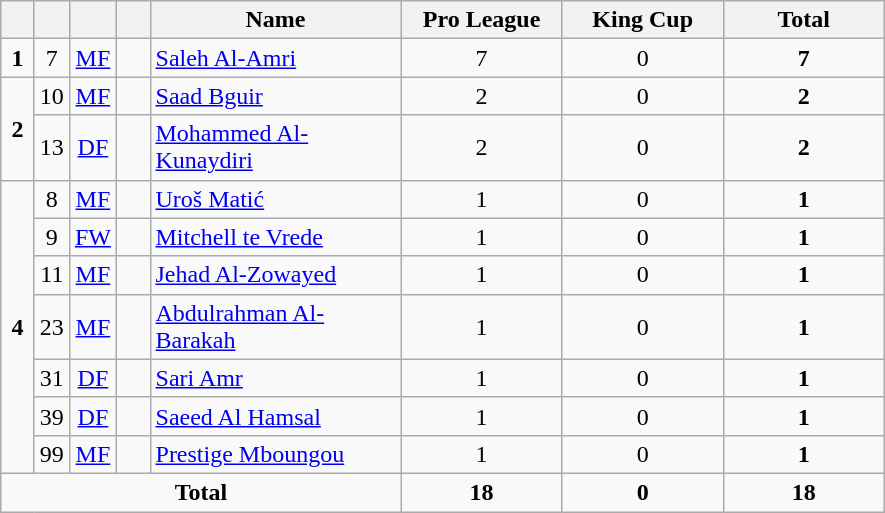<table class="wikitable" style="text-align:center">
<tr>
<th width=15></th>
<th width=15></th>
<th width=15></th>
<th width=15></th>
<th width=160>Name</th>
<th width=100>Pro League</th>
<th width=100>King Cup</th>
<th width=100>Total</th>
</tr>
<tr>
<td><strong>1</strong></td>
<td>7</td>
<td><a href='#'>MF</a></td>
<td></td>
<td align=left><a href='#'>Saleh Al-Amri</a></td>
<td>7</td>
<td>0</td>
<td><strong>7</strong></td>
</tr>
<tr>
<td rowspan=2><strong>2</strong></td>
<td>10</td>
<td><a href='#'>MF</a></td>
<td></td>
<td align=left><a href='#'>Saad Bguir</a></td>
<td>2</td>
<td>0</td>
<td><strong>2</strong></td>
</tr>
<tr>
<td>13</td>
<td><a href='#'>DF</a></td>
<td></td>
<td align=left><a href='#'>Mohammed Al-Kunaydiri</a></td>
<td>2</td>
<td>0</td>
<td><strong>2</strong></td>
</tr>
<tr>
<td rowspan=7><strong>4</strong></td>
<td>8</td>
<td><a href='#'>MF</a></td>
<td></td>
<td align=left><a href='#'>Uroš Matić</a></td>
<td>1</td>
<td>0</td>
<td><strong>1</strong></td>
</tr>
<tr>
<td>9</td>
<td><a href='#'>FW</a></td>
<td></td>
<td align=left><a href='#'>Mitchell te Vrede</a></td>
<td>1</td>
<td>0</td>
<td><strong>1</strong></td>
</tr>
<tr>
<td>11</td>
<td><a href='#'>MF</a></td>
<td></td>
<td align=left><a href='#'>Jehad Al-Zowayed</a></td>
<td>1</td>
<td>0</td>
<td><strong>1</strong></td>
</tr>
<tr>
<td>23</td>
<td><a href='#'>MF</a></td>
<td></td>
<td align=left><a href='#'>Abdulrahman Al-Barakah</a></td>
<td>1</td>
<td>0</td>
<td><strong>1</strong></td>
</tr>
<tr>
<td>31</td>
<td><a href='#'>DF</a></td>
<td></td>
<td align=left><a href='#'>Sari Amr</a></td>
<td>1</td>
<td>0</td>
<td><strong>1</strong></td>
</tr>
<tr>
<td>39</td>
<td><a href='#'>DF</a></td>
<td></td>
<td align=left><a href='#'>Saeed Al Hamsal</a></td>
<td>1</td>
<td>0</td>
<td><strong>1</strong></td>
</tr>
<tr>
<td>99</td>
<td><a href='#'>MF</a></td>
<td></td>
<td align=left><a href='#'>Prestige Mboungou</a></td>
<td>1</td>
<td>0</td>
<td><strong>1</strong></td>
</tr>
<tr>
<td colspan=5><strong>Total</strong></td>
<td><strong>18</strong></td>
<td><strong>0</strong></td>
<td><strong>18</strong></td>
</tr>
</table>
